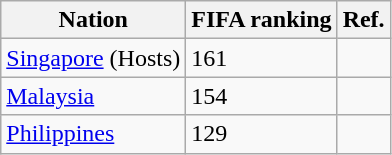<table class="wikitable sortable">
<tr>
<th>Nation</th>
<th>FIFA ranking</th>
<th>Ref.</th>
</tr>
<tr>
<td style="white-space: nowrap;"> <a href='#'>Singapore</a> (Hosts)</td>
<td style>161</td>
<td></td>
</tr>
<tr>
<td style="white-space: nowrap;"> <a href='#'>Malaysia</a></td>
<td style>154</td>
<td></td>
</tr>
<tr>
<td style="white-space: nowrap;"> <a href='#'>Philippines</a></td>
<td style>129</td>
<td></td>
</tr>
</table>
